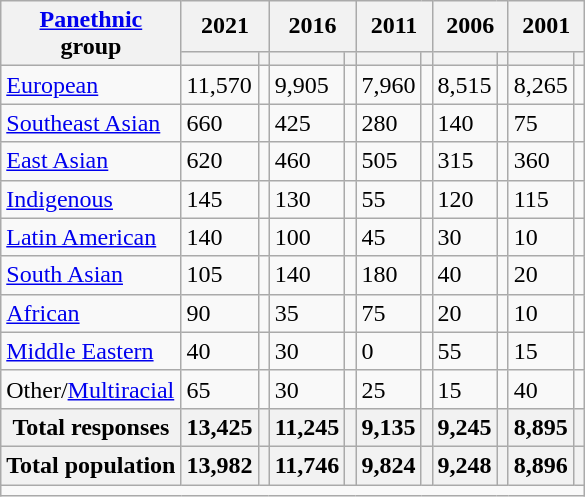<table class="wikitable collapsible sortable">
<tr>
<th rowspan="2"><a href='#'>Panethnic</a><br>group</th>
<th colspan="2">2021</th>
<th colspan="2">2016</th>
<th colspan="2">2011</th>
<th colspan="2">2006</th>
<th colspan="2">2001</th>
</tr>
<tr>
<th><a href='#'></a></th>
<th></th>
<th></th>
<th></th>
<th></th>
<th></th>
<th></th>
<th></th>
<th></th>
<th></th>
</tr>
<tr>
<td><a href='#'>European</a></td>
<td>11,570</td>
<td></td>
<td>9,905</td>
<td></td>
<td>7,960</td>
<td></td>
<td>8,515</td>
<td></td>
<td>8,265</td>
<td></td>
</tr>
<tr>
<td><a href='#'>Southeast Asian</a></td>
<td>660</td>
<td></td>
<td>425</td>
<td></td>
<td>280</td>
<td></td>
<td>140</td>
<td></td>
<td>75</td>
<td></td>
</tr>
<tr>
<td><a href='#'>East Asian</a></td>
<td>620</td>
<td></td>
<td>460</td>
<td></td>
<td>505</td>
<td></td>
<td>315</td>
<td></td>
<td>360</td>
<td></td>
</tr>
<tr>
<td><a href='#'>Indigenous</a></td>
<td>145</td>
<td></td>
<td>130</td>
<td></td>
<td>55</td>
<td></td>
<td>120</td>
<td></td>
<td>115</td>
<td></td>
</tr>
<tr>
<td><a href='#'>Latin American</a></td>
<td>140</td>
<td></td>
<td>100</td>
<td></td>
<td>45</td>
<td></td>
<td>30</td>
<td></td>
<td>10</td>
<td></td>
</tr>
<tr>
<td><a href='#'>South Asian</a></td>
<td>105</td>
<td></td>
<td>140</td>
<td></td>
<td>180</td>
<td></td>
<td>40</td>
<td></td>
<td>20</td>
<td></td>
</tr>
<tr>
<td><a href='#'>African</a></td>
<td>90</td>
<td></td>
<td>35</td>
<td></td>
<td>75</td>
<td></td>
<td>20</td>
<td></td>
<td>10</td>
<td></td>
</tr>
<tr>
<td><a href='#'>Middle Eastern</a></td>
<td>40</td>
<td></td>
<td>30</td>
<td></td>
<td>0</td>
<td></td>
<td>55</td>
<td></td>
<td>15</td>
<td></td>
</tr>
<tr>
<td>Other/<a href='#'>Multiracial</a></td>
<td>65</td>
<td></td>
<td>30</td>
<td></td>
<td>25</td>
<td></td>
<td>15</td>
<td></td>
<td>40</td>
<td></td>
</tr>
<tr>
<th>Total responses</th>
<th>13,425</th>
<th></th>
<th>11,245</th>
<th></th>
<th>9,135</th>
<th></th>
<th>9,245</th>
<th></th>
<th>8,895</th>
<th></th>
</tr>
<tr>
<th>Total population</th>
<th>13,982</th>
<th></th>
<th>11,746</th>
<th></th>
<th>9,824</th>
<th></th>
<th>9,248</th>
<th></th>
<th>8,896</th>
<th></th>
</tr>
<tr class="sortbottom">
<td colspan="15"></td>
</tr>
</table>
